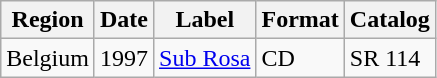<table class="wikitable">
<tr>
<th>Region</th>
<th>Date</th>
<th>Label</th>
<th>Format</th>
<th>Catalog</th>
</tr>
<tr>
<td>Belgium</td>
<td>1997</td>
<td><a href='#'>Sub Rosa</a></td>
<td>CD</td>
<td>SR 114</td>
</tr>
</table>
